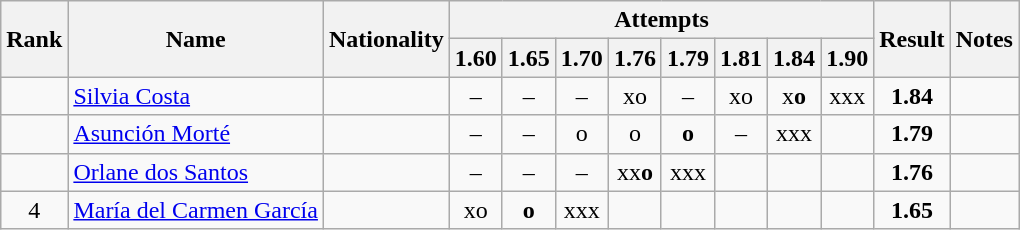<table class="wikitable sortable" style="text-align:center">
<tr>
<th rowspan=2>Rank</th>
<th rowspan=2>Name</th>
<th rowspan=2>Nationality</th>
<th colspan=8>Attempts</th>
<th rowspan=2>Result</th>
<th rowspan=2>Notes</th>
</tr>
<tr>
<th>1.60</th>
<th>1.65</th>
<th>1.70</th>
<th>1.76</th>
<th>1.79</th>
<th>1.81</th>
<th>1.84</th>
<th>1.90</th>
</tr>
<tr>
<td align=center></td>
<td align=left><a href='#'>Silvia Costa</a></td>
<td align=left></td>
<td>–</td>
<td>–</td>
<td>–</td>
<td>xo</td>
<td>–</td>
<td>xo</td>
<td>x<strong>o</strong></td>
<td>xxx</td>
<td><strong>1.84</strong></td>
<td></td>
</tr>
<tr>
<td align=center></td>
<td align=left><a href='#'>Asunción Morté</a></td>
<td align=left></td>
<td>–</td>
<td>–</td>
<td>o</td>
<td>o</td>
<td><strong>o</strong></td>
<td>–</td>
<td>xxx</td>
<td></td>
<td><strong>1.79</strong></td>
<td></td>
</tr>
<tr>
<td align=center></td>
<td align=left><a href='#'>Orlane dos Santos</a></td>
<td align=left></td>
<td>–</td>
<td>–</td>
<td>–</td>
<td>xx<strong>o</strong></td>
<td>xxx</td>
<td></td>
<td></td>
<td></td>
<td><strong>1.76</strong></td>
<td></td>
</tr>
<tr>
<td align=center>4</td>
<td align=left><a href='#'>María del Carmen García</a></td>
<td align=left></td>
<td>xo</td>
<td><strong>o</strong></td>
<td>xxx</td>
<td></td>
<td></td>
<td></td>
<td></td>
<td></td>
<td><strong>1.65</strong></td>
<td></td>
</tr>
</table>
